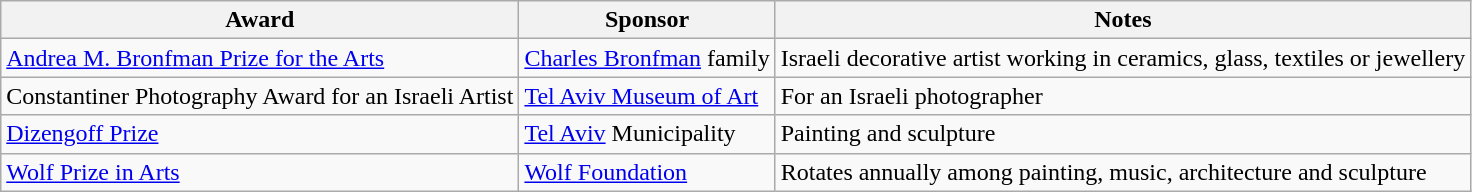<table class="wikitable sortable">
<tr>
<th>Award</th>
<th>Sponsor</th>
<th>Notes</th>
</tr>
<tr>
<td><a href='#'>Andrea M. Bronfman Prize for the Arts</a></td>
<td><a href='#'>Charles Bronfman</a> family</td>
<td>Israeli decorative artist working in ceramics, glass, textiles or jewellery</td>
</tr>
<tr>
<td>Constantiner Photography Award for an Israeli Artist</td>
<td><a href='#'>Tel Aviv Museum of Art</a></td>
<td>For an Israeli photographer</td>
</tr>
<tr>
<td><a href='#'>Dizengoff Prize</a></td>
<td><a href='#'>Tel Aviv</a> Municipality</td>
<td>Painting and sculpture</td>
</tr>
<tr>
<td><a href='#'>Wolf Prize in Arts</a></td>
<td><a href='#'>Wolf Foundation</a></td>
<td>Rotates annually among painting, music, architecture and sculpture</td>
</tr>
</table>
